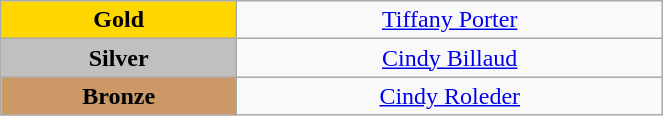<table class="wikitable" style=" text-align:center; " width="35%">
<tr>
<td bgcolor="gold"><strong>Gold</strong></td>
<td><a href='#'>Tiffany Porter</a><br>  <small><em></em></small></td>
</tr>
<tr>
<td bgcolor="silver"><strong>Silver</strong></td>
<td><a href='#'>Cindy Billaud</a><br>  <small><em></em></small></td>
</tr>
<tr>
<td bgcolor="CC9966"><strong>Bronze</strong></td>
<td><a href='#'>Cindy Roleder</a><br>  <small><em></em></small></td>
</tr>
</table>
